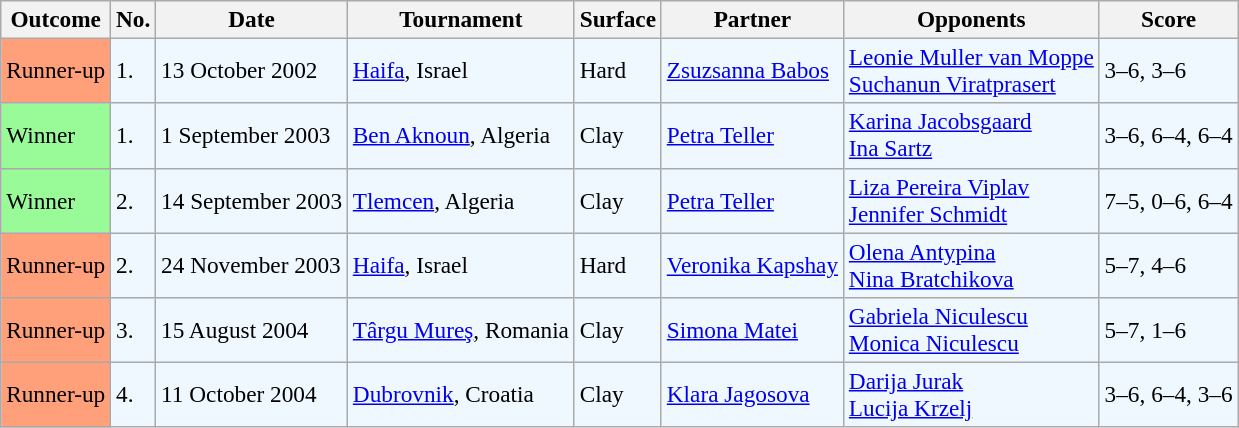<table class="sortable wikitable" style=font-size:97%>
<tr>
<th>Outcome</th>
<th>No.</th>
<th>Date</th>
<th>Tournament</th>
<th>Surface</th>
<th>Partner</th>
<th>Opponents</th>
<th>Score</th>
</tr>
<tr bgcolor="#f0f8ff">
<td bgcolor=#FFA07A>Runner-up</td>
<td>1.</td>
<td>13 October 2002</td>
<td><a href='#'>Haifa</a>, Israel</td>
<td>Hard</td>
<td> <a href='#'>Zsuzsanna Babos</a></td>
<td> <a href='#'>Leonie Muller van Moppe</a> <br>  <a href='#'>Suchanun Viratprasert</a></td>
<td>3–6, 3–6</td>
</tr>
<tr style="background:#f0f8ff;">
<td style="background:#98fb98;">Winner</td>
<td>1.</td>
<td>1 September 2003</td>
<td><a href='#'>Ben Aknoun</a>, Algeria</td>
<td>Clay</td>
<td> <a href='#'>Petra Teller</a></td>
<td> <a href='#'>Karina Jacobsgaard</a> <br>  <a href='#'>Ina Sartz</a></td>
<td>3–6, 6–4, 6–4</td>
</tr>
<tr style="background:#f0f8ff;">
<td style="background:#98fb98;">Winner</td>
<td>2.</td>
<td>14 September 2003</td>
<td><a href='#'>Tlemcen</a>, Algeria</td>
<td>Clay</td>
<td> <a href='#'>Petra Teller</a></td>
<td> <a href='#'>Liza Pereira Viplav</a> <br>  <a href='#'>Jennifer Schmidt</a></td>
<td>7–5, 0–6, 6–4</td>
</tr>
<tr style="background:#f0f8ff;">
<td style="background:#ffa07a;">Runner-up</td>
<td>2.</td>
<td>24 November 2003</td>
<td><a href='#'>Haifa</a>, Israel</td>
<td>Hard</td>
<td> <a href='#'>Veronika Kapshay</a></td>
<td> <a href='#'>Olena Antypina</a> <br>  <a href='#'>Nina Bratchikova</a></td>
<td>5–7, 4–6</td>
</tr>
<tr bgcolor="#f0f8ff">
<td bgcolor="FFA07A">Runner-up</td>
<td>3.</td>
<td>15 August 2004</td>
<td><a href='#'>Târgu Mureş</a>, Romania</td>
<td>Clay</td>
<td> <a href='#'>Simona Matei</a></td>
<td> <a href='#'>Gabriela Niculescu</a> <br>  <a href='#'>Monica Niculescu</a></td>
<td>5–7, 1–6</td>
</tr>
<tr style="background:#f0f8ff;">
<td bgcolor="FFA07A">Runner-up</td>
<td>4.</td>
<td>11 October 2004</td>
<td><a href='#'>Dubrovnik</a>, Croatia</td>
<td>Clay</td>
<td> <a href='#'>Klara Jagosova</a></td>
<td> <a href='#'>Darija Jurak</a> <br>  <a href='#'>Lucija Krzelj</a></td>
<td>3–6, 6–4, 3–6</td>
</tr>
</table>
